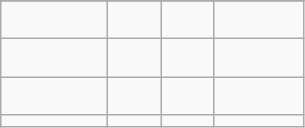<table class="wikitable">
<tr style="vertical-align: top;">
</tr>
<tr>
<td>                </td>
<td></td>
<td></td>
<td></td>
</tr>
<tr>
<td></td>
<td></td>
<td>       </td>
<td>             </td>
</tr>
<tr>
<td></td>
<td>       </td>
<td></td>
<td></td>
</tr>
<tr>
<td></td>
<td></td>
<td></td>
<td></td>
</tr>
</table>
